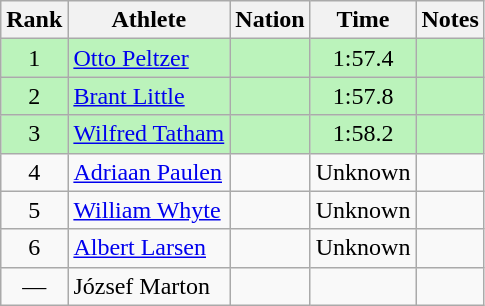<table class="wikitable sortable" style="text-align:center">
<tr>
<th>Rank</th>
<th>Athlete</th>
<th>Nation</th>
<th>Time</th>
<th>Notes</th>
</tr>
<tr bgcolor=bbf3bb>
<td>1</td>
<td align=left><a href='#'>Otto Peltzer</a></td>
<td align=left></td>
<td>1:57.4</td>
<td></td>
</tr>
<tr bgcolor=bbf3bb>
<td>2</td>
<td align=left><a href='#'>Brant Little</a></td>
<td align=left></td>
<td>1:57.8</td>
<td></td>
</tr>
<tr bgcolor=bbf3bb>
<td>3</td>
<td align=left><a href='#'>Wilfred Tatham</a></td>
<td align=left></td>
<td>1:58.2</td>
<td></td>
</tr>
<tr>
<td>4</td>
<td align=left><a href='#'>Adriaan Paulen</a></td>
<td align=left></td>
<td data-sort-value=3:00.0>Unknown</td>
<td></td>
</tr>
<tr>
<td>5</td>
<td align=left><a href='#'>William Whyte</a></td>
<td align=left></td>
<td data-sort-value=4:00.0>Unknown</td>
<td></td>
</tr>
<tr>
<td>6</td>
<td align=left><a href='#'>Albert Larsen</a></td>
<td align=left></td>
<td data-sort-value=5:00.0>Unknown</td>
<td></td>
</tr>
<tr>
<td data-sort-value=7>—</td>
<td align=left>József Marton</td>
<td align=left></td>
<td></td>
<td></td>
</tr>
</table>
